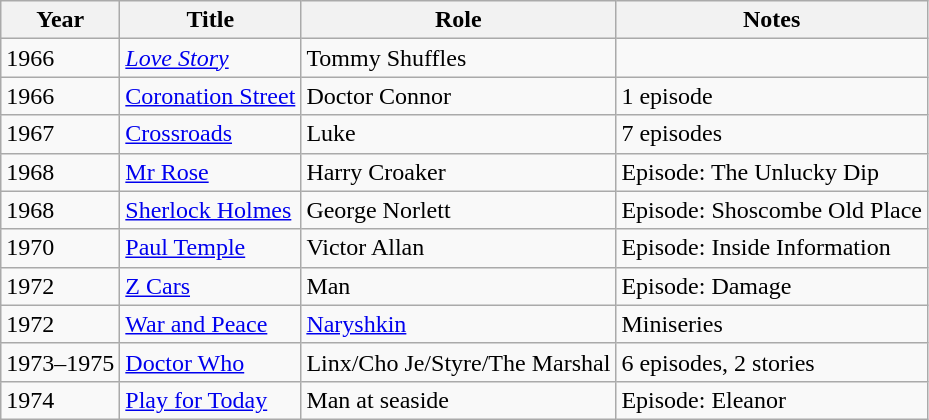<table class="wikitable">
<tr>
<th>Year</th>
<th>Title</th>
<th>Role</th>
<th>Notes</th>
</tr>
<tr>
<td>1966</td>
<td><em><a href='#'>Love Story</a></td>
<td>Tommy Shuffles</td>
</tr>
<tr>
<td>1966</td>
<td></em><a href='#'>Coronation Street</a><em></td>
<td>Doctor Connor</td>
<td>1 episode</td>
</tr>
<tr>
<td>1967</td>
<td></em><a href='#'>Crossroads</a><em></td>
<td>Luke</td>
<td>7 episodes</td>
</tr>
<tr>
<td>1968</td>
<td></em><a href='#'>Mr Rose</a><em></td>
<td>Harry Croaker</td>
<td>Episode: </em>The Unlucky Dip<em></td>
</tr>
<tr>
<td>1968</td>
<td></em><a href='#'>Sherlock Holmes</a><em></td>
<td>George Norlett</td>
<td>Episode: </em>Shoscombe Old Place<em></td>
</tr>
<tr>
<td>1970</td>
<td></em><a href='#'>Paul Temple</a><em></td>
<td>Victor Allan</td>
<td>Episode: </em>Inside Information<em></td>
</tr>
<tr>
<td>1972</td>
<td></em><a href='#'>Z Cars</a><em></td>
<td>Man</td>
<td>Episode: </em>Damage<em></td>
</tr>
<tr>
<td>1972</td>
<td></em><a href='#'>War and Peace</a><em></td>
<td><a href='#'>Naryshkin</a></td>
<td>Miniseries</td>
</tr>
<tr>
<td>1973–1975</td>
<td></em><a href='#'>Doctor Who</a><em></td>
<td>Linx/Cho Je/Styre/The Marshal</td>
<td>6 episodes, 2 stories</td>
</tr>
<tr>
<td>1974</td>
<td></em><a href='#'>Play for Today</a><em></td>
<td>Man at seaside</td>
<td>Episode: </em>Eleanor<em></td>
</tr>
</table>
